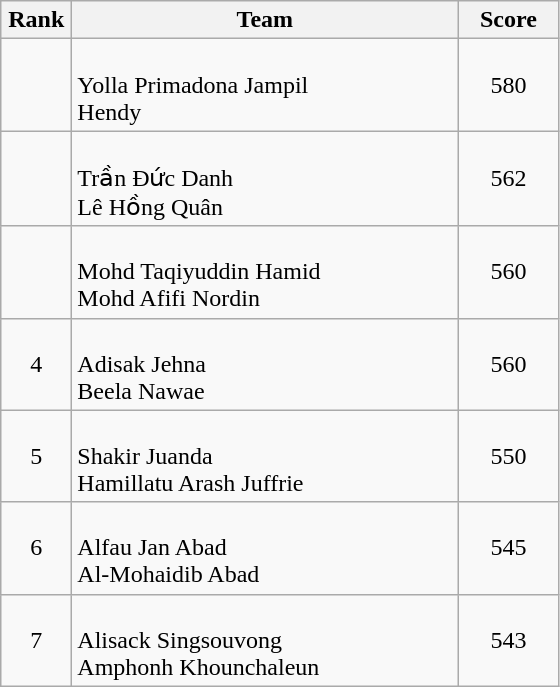<table class=wikitable style="text-align:center">
<tr>
<th width=40>Rank</th>
<th width=250>Team</th>
<th width=60>Score</th>
</tr>
<tr>
<td></td>
<td align=left><br>Yolla Primadona Jampil<br>Hendy</td>
<td>580</td>
</tr>
<tr>
<td></td>
<td align=left><br>Trần Đức Danh<br>Lê Hồng Quân</td>
<td>562</td>
</tr>
<tr>
<td></td>
<td align=left><br>Mohd Taqiyuddin Hamid<br>Mohd Afifi Nordin</td>
<td>560</td>
</tr>
<tr>
<td>4</td>
<td align=left><br>Adisak Jehna<br>Beela Nawae</td>
<td>560</td>
</tr>
<tr>
<td>5</td>
<td align=left><br>Shakir Juanda<br>Hamillatu Arash Juffrie</td>
<td>550</td>
</tr>
<tr>
<td>6</td>
<td align=left><br>Alfau Jan Abad<br>Al-Mohaidib Abad</td>
<td>545</td>
</tr>
<tr>
<td>7</td>
<td align=left><br>Alisack Singsouvong<br>Amphonh Khounchaleun</td>
<td>543</td>
</tr>
</table>
